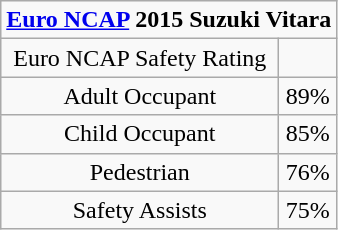<table class="wikitable" style="text-align:center">
<tr>
<td colspan="2"><strong><a href='#'>Euro NCAP</a> 2015 Suzuki Vitara</strong></td>
</tr>
<tr>
<td>Euro NCAP Safety Rating</td>
<td></td>
</tr>
<tr>
<td>Adult Occupant</td>
<td>89%</td>
</tr>
<tr>
<td>Child Occupant</td>
<td>85%</td>
</tr>
<tr>
<td>Pedestrian</td>
<td>76%</td>
</tr>
<tr>
<td>Safety Assists</td>
<td>75%</td>
</tr>
</table>
